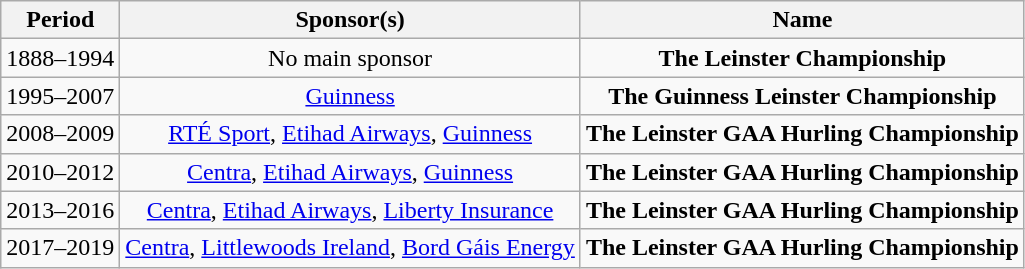<table class="wikitable" style="text-align:center;margin-left:1em">
<tr>
<th>Period</th>
<th>Sponsor(s)</th>
<th>Name</th>
</tr>
<tr>
<td>1888–1994</td>
<td>No main sponsor</td>
<td><strong>The Leinster Championship</strong></td>
</tr>
<tr>
<td>1995–2007</td>
<td> <a href='#'>Guinness</a></td>
<td><strong>The Guinness Leinster Championship</strong></td>
</tr>
<tr>
<td>2008–2009</td>
<td> <a href='#'>RTÉ Sport</a>,  <a href='#'>Etihad Airways</a>,  <a href='#'>Guinness</a></td>
<td><strong>The Leinster GAA Hurling Championship</strong></td>
</tr>
<tr>
<td>2010–2012</td>
<td> <a href='#'>Centra</a>,  <a href='#'>Etihad Airways</a>,  <a href='#'>Guinness</a></td>
<td><strong>The Leinster GAA Hurling Championship</strong></td>
</tr>
<tr>
<td>2013–2016</td>
<td> <a href='#'>Centra</a>,  <a href='#'>Etihad Airways</a>,  <a href='#'>Liberty Insurance</a></td>
<td><strong>The Leinster GAA Hurling Championship</strong></td>
</tr>
<tr>
<td>2017–2019</td>
<td> <a href='#'>Centra</a>,  <a href='#'>Littlewoods Ireland</a>,  <a href='#'>Bord Gáis Energy</a></td>
<td><strong>The Leinster GAA Hurling Championship</strong></td>
</tr>
</table>
